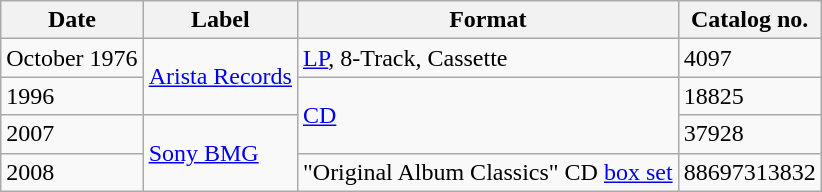<table class="wikitable">
<tr>
<th>Date</th>
<th>Label</th>
<th>Format</th>
<th>Catalog no.</th>
</tr>
<tr>
<td>October 1976</td>
<td rowspan="2"><a href='#'>Arista Records</a></td>
<td><a href='#'>LP</a>, 8-Track, Cassette</td>
<td>4097</td>
</tr>
<tr>
<td>1996</td>
<td rowspan="2"><a href='#'>CD</a></td>
<td>18825</td>
</tr>
<tr>
<td>2007</td>
<td rowspan="2"><a href='#'>Sony BMG</a></td>
<td>37928</td>
</tr>
<tr>
<td>2008</td>
<td>"Original Album Classics" CD <a href='#'>box set</a></td>
<td>88697313832</td>
</tr>
</table>
